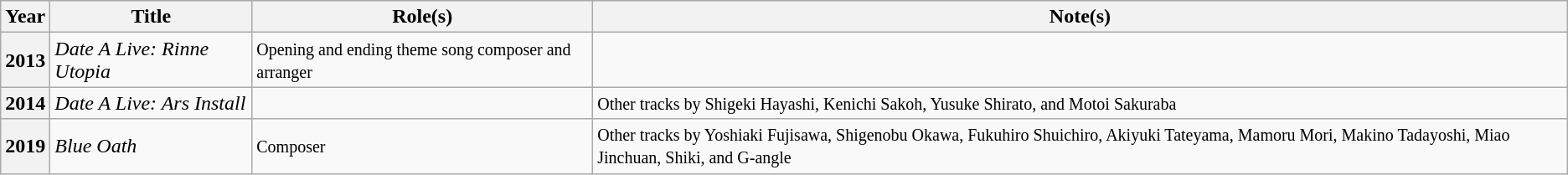<table class="wikitable sortable">
<tr>
<th>Year</th>
<th>Title</th>
<th class="unsortable">Role(s)</th>
<th class="unsortable">Note(s)</th>
</tr>
<tr>
<th>2013</th>
<td><em>Date A Live: Rinne Utopia</em></td>
<td><small>Opening and ending theme song composer and arranger</small></td>
<td></td>
</tr>
<tr>
<th>2014</th>
<td><em>Date A Live: Ars Install</em></td>
<td><small></small></td>
<td><small>Other tracks by Shigeki Hayashi, Kenichi Sakoh, Yusuke Shirato, and Motoi Sakuraba</small></td>
</tr>
<tr>
<th>2019</th>
<td><em>Blue Oath</em></td>
<td><small>Composer</small></td>
<td><small>Other tracks by Yoshiaki Fujisawa, Shigenobu Okawa, Fukuhiro Shuichiro, Akiyuki Tateyama, Mamoru Mori, Makino Tadayoshi, Miao Jinchuan, Shiki, and G-angle</small></td>
</tr>
</table>
